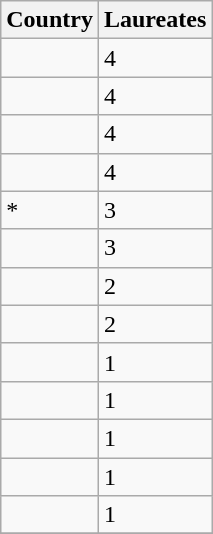<table class="wikitable sortable">
<tr>
<th>Country</th>
<th>Laureates</th>
</tr>
<tr>
<td></td>
<td>4</td>
</tr>
<tr>
<td></td>
<td>4</td>
</tr>
<tr>
<td></td>
<td>4</td>
</tr>
<tr>
<td></td>
<td>4</td>
</tr>
<tr>
<td>*</td>
<td>3</td>
</tr>
<tr>
<td></td>
<td>3</td>
</tr>
<tr>
<td></td>
<td>2</td>
</tr>
<tr>
<td></td>
<td>2</td>
</tr>
<tr>
<td></td>
<td>1</td>
</tr>
<tr>
<td></td>
<td>1</td>
</tr>
<tr>
<td></td>
<td>1</td>
</tr>
<tr>
<td></td>
<td>1</td>
</tr>
<tr>
<td></td>
<td>1</td>
</tr>
<tr>
</tr>
</table>
